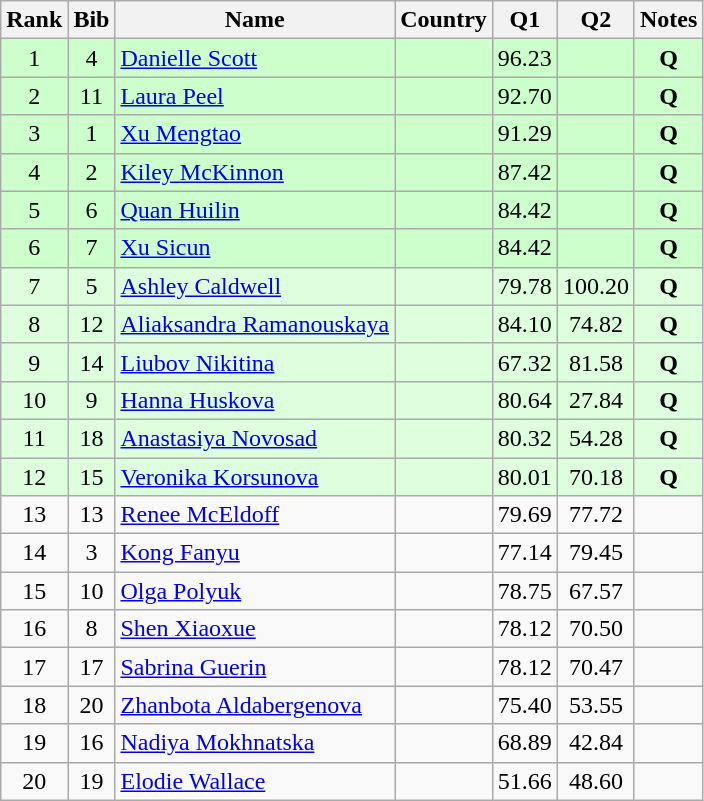<table class="wikitable sortable" style="text-align:center">
<tr>
<th>Rank</th>
<th>Bib</th>
<th>Name</th>
<th>Country</th>
<th>Q1</th>
<th>Q2</th>
<th>Notes</th>
</tr>
<tr bgcolor="#ccffcc">
<td>1</td>
<td>4</td>
<td align=left><a href='#'>Danielle Scott</a></td>
<td align=left></td>
<td>96.23</td>
<td></td>
<td><strong>Q</strong></td>
</tr>
<tr bgcolor="#ccffcc">
<td>2</td>
<td>11</td>
<td align=left><a href='#'>Laura Peel</a></td>
<td align=left></td>
<td>92.70</td>
<td></td>
<td><strong>Q</strong></td>
</tr>
<tr bgcolor="#ccffcc">
<td>3</td>
<td>1</td>
<td align=left><a href='#'>Xu Mengtao</a></td>
<td align=left></td>
<td>91.29</td>
<td></td>
<td><strong>Q</strong></td>
</tr>
<tr bgcolor="#ccffcc">
<td>4</td>
<td>2</td>
<td align=left><a href='#'>Kiley McKinnon</a></td>
<td align=left></td>
<td>87.42</td>
<td></td>
<td><strong>Q</strong></td>
</tr>
<tr bgcolor="#ccffcc">
<td>5</td>
<td>6</td>
<td align=left><a href='#'>Quan Huilin</a></td>
<td align=left></td>
<td>84.42</td>
<td></td>
<td><strong>Q</strong></td>
</tr>
<tr bgcolor="#ccffcc">
<td>6</td>
<td>7</td>
<td align=left><a href='#'>Xu Sicun</a></td>
<td align=left></td>
<td>84.42</td>
<td></td>
<td><strong>Q</strong></td>
</tr>
<tr bgcolor="#ddffdd">
<td>7</td>
<td>5</td>
<td align=left><a href='#'>Ashley Caldwell</a></td>
<td align=left></td>
<td>79.78</td>
<td>100.20</td>
<td><strong>Q</strong></td>
</tr>
<tr bgcolor="#ddffdd">
<td>8</td>
<td>12</td>
<td align=left><a href='#'>Aliaksandra Ramanouskaya</a></td>
<td align=left></td>
<td>84.10</td>
<td>74.82</td>
<td><strong>Q</strong></td>
</tr>
<tr bgcolor="#ddffdd">
<td>9</td>
<td>14</td>
<td align=left><a href='#'>Liubov Nikitina</a></td>
<td align=left></td>
<td>67.32</td>
<td>81.58</td>
<td><strong>Q</strong></td>
</tr>
<tr bgcolor="#ddffdd">
<td>10</td>
<td>9</td>
<td align=left><a href='#'>Hanna Huskova</a></td>
<td align=left></td>
<td>80.64</td>
<td>27.84</td>
<td><strong>Q</strong></td>
</tr>
<tr bgcolor="#ddffdd">
<td>11</td>
<td>18</td>
<td align=left><a href='#'>Anastasiya Novosad</a></td>
<td align=left></td>
<td>80.32</td>
<td>54.28</td>
<td><strong>Q</strong></td>
</tr>
<tr bgcolor="#ddffdd">
<td>12</td>
<td>15</td>
<td align=left><a href='#'>Veronika Korsunova</a></td>
<td align=left></td>
<td>80.01</td>
<td>70.18</td>
<td><strong>Q</strong></td>
</tr>
<tr>
<td>13</td>
<td>13</td>
<td align=left><a href='#'>Renee McEldoff</a></td>
<td align=left></td>
<td>79.69</td>
<td>77.72</td>
<td></td>
</tr>
<tr>
<td>14</td>
<td>3</td>
<td align=left><a href='#'>Kong Fanyu</a></td>
<td align=left></td>
<td>77.14</td>
<td>79.45</td>
<td></td>
</tr>
<tr>
<td>15</td>
<td>10</td>
<td align=left><a href='#'>Olga Polyuk</a></td>
<td align=left></td>
<td>78.75</td>
<td>67.57</td>
<td></td>
</tr>
<tr>
<td>16</td>
<td>8</td>
<td align=left><a href='#'>Shen Xiaoxue</a></td>
<td align=left></td>
<td>78.12</td>
<td>70.50</td>
<td></td>
</tr>
<tr>
<td>17</td>
<td>17</td>
<td align=left><a href='#'>Sabrina Guerin</a></td>
<td align=left></td>
<td>78.12</td>
<td>70.47</td>
<td></td>
</tr>
<tr>
<td>18</td>
<td>20</td>
<td align=left><a href='#'>Zhanbota Aldabergenova</a></td>
<td align=left></td>
<td>75.40</td>
<td>53.55</td>
<td></td>
</tr>
<tr>
<td>19</td>
<td>16</td>
<td align=left><a href='#'>Nadiya Mokhnatska</a></td>
<td align=left></td>
<td>68.89</td>
<td>42.84</td>
<td></td>
</tr>
<tr>
<td>20</td>
<td>19</td>
<td align=left><a href='#'>Elodie Wallace</a></td>
<td align=left></td>
<td>51.66</td>
<td>48.60</td>
<td></td>
</tr>
</table>
